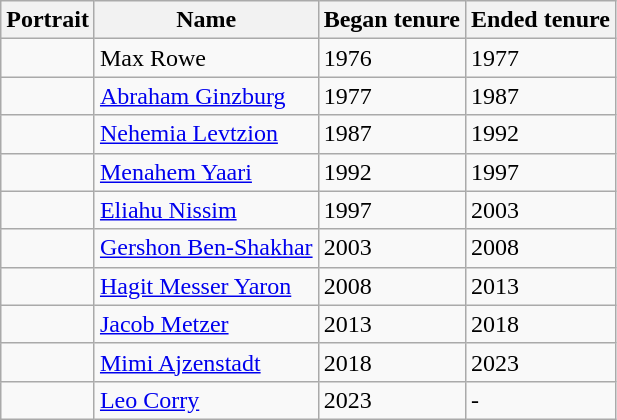<table class="wikitable">
<tr>
<th>Portrait</th>
<th>Name</th>
<th>Began tenure</th>
<th>Ended tenure</th>
</tr>
<tr>
<td></td>
<td>Max Rowe</td>
<td>1976</td>
<td>1977</td>
</tr>
<tr>
<td></td>
<td><a href='#'>Abraham Ginzburg</a></td>
<td>1977</td>
<td>1987</td>
</tr>
<tr>
<td></td>
<td><a href='#'>Nehemia Levtzion</a></td>
<td>1987</td>
<td>1992</td>
</tr>
<tr>
<td></td>
<td><a href='#'>Menahem Yaari</a></td>
<td>1992</td>
<td>1997</td>
</tr>
<tr>
<td></td>
<td><a href='#'>Eliahu Nissim</a></td>
<td>1997</td>
<td>2003</td>
</tr>
<tr>
<td></td>
<td><a href='#'>Gershon Ben-Shakhar</a></td>
<td>2003</td>
<td>2008</td>
</tr>
<tr>
<td></td>
<td><a href='#'>Hagit Messer Yaron</a></td>
<td>2008</td>
<td>2013</td>
</tr>
<tr>
<td></td>
<td><a href='#'>Jacob Metzer</a></td>
<td>2013</td>
<td>2018</td>
</tr>
<tr>
<td></td>
<td><a href='#'>Mimi Ajzenstadt</a></td>
<td>2018</td>
<td>2023</td>
</tr>
<tr>
<td></td>
<td><a href='#'>Leo Corry</a></td>
<td>2023</td>
<td>-</td>
</tr>
</table>
